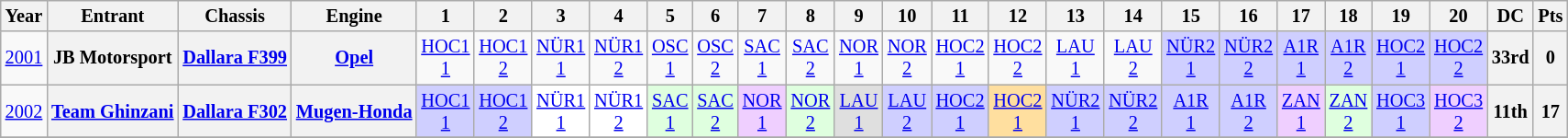<table class="wikitable" style="text-align:center; font-size:85%">
<tr>
<th>Year</th>
<th>Entrant</th>
<th>Chassis</th>
<th>Engine</th>
<th>1</th>
<th>2</th>
<th>3</th>
<th>4</th>
<th>5</th>
<th>6</th>
<th>7</th>
<th>8</th>
<th>9</th>
<th>10</th>
<th>11</th>
<th>12</th>
<th>13</th>
<th>14</th>
<th>15</th>
<th>16</th>
<th>17</th>
<th>18</th>
<th>19</th>
<th>20</th>
<th>DC</th>
<th>Pts</th>
</tr>
<tr>
<td><a href='#'>2001</a></td>
<th nowrap>JB Motorsport</th>
<th nowrap><a href='#'>Dallara F399</a></th>
<th><a href='#'>Opel</a></th>
<td><a href='#'>HOC1<br>1</a></td>
<td><a href='#'>HOC1<br>2</a></td>
<td><a href='#'>NÜR1<br>1</a></td>
<td><a href='#'>NÜR1<br>2</a></td>
<td><a href='#'>OSC<br>1</a></td>
<td><a href='#'>OSC<br>2</a></td>
<td><a href='#'>SAC<br>1</a></td>
<td><a href='#'>SAC<br>2</a></td>
<td><a href='#'>NOR<br>1</a></td>
<td><a href='#'>NOR<br>2</a></td>
<td><a href='#'>HOC2<br>1</a></td>
<td><a href='#'>HOC2<br>2</a></td>
<td><a href='#'>LAU<br>1</a></td>
<td><a href='#'>LAU<br>2</a></td>
<td style="background:#CFCFFF;"><a href='#'>NÜR2<br>1</a><br></td>
<td style="background:#CFCFFF;"><a href='#'>NÜR2<br>2</a><br></td>
<td style="background:#CFCFFF;"><a href='#'>A1R<br>1</a><br></td>
<td style="background:#CFCFFF;"><a href='#'>A1R<br>2</a><br></td>
<td style="background:#CFCFFF;"><a href='#'>HOC2<br>1</a><br></td>
<td style="background:#CFCFFF;"><a href='#'>HOC2<br>2</a><br></td>
<th>33rd</th>
<th>0</th>
</tr>
<tr>
<td><a href='#'>2002</a></td>
<th nowrap><a href='#'>Team Ghinzani</a></th>
<th nowrap><a href='#'>Dallara F302</a></th>
<th nowrap><a href='#'>Mugen-Honda</a></th>
<td style="background:#CFCFFF;"><a href='#'>HOC1<br>1</a><br></td>
<td style="background:#CFCFFF;"><a href='#'>HOC1<br>2</a><br></td>
<td style="background:#FFFFFF;"><a href='#'>NÜR1<br>1</a><br></td>
<td style="background:#FFFFFF;"><a href='#'>NÜR1<br>2</a><br></td>
<td style="background:#DFFFDF;"><a href='#'>SAC<br>1</a><br></td>
<td style="background:#DFFFDF;"><a href='#'>SAC<br>2</a><br></td>
<td style="background:#EFCFFF;"><a href='#'>NOR<br>1</a><br></td>
<td style="background:#DFFFDF;"><a href='#'>NOR<br>2</a><br></td>
<td style="background:#DFDFDF;"><a href='#'>LAU<br>1</a><br></td>
<td style="background:#CFCFFF;"><a href='#'>LAU<br>2</a><br></td>
<td style="background:#CFCFFF;"><a href='#'>HOC2<br>1</a><br></td>
<td style="background:#FFDF9F;"><a href='#'>HOC2<br>1</a><br></td>
<td style="background:#CFCFFF;"><a href='#'>NÜR2<br>1</a><br></td>
<td style="background:#CFCFFF;"><a href='#'>NÜR2<br>2</a><br></td>
<td style="background:#CFCFFF;"><a href='#'>A1R<br>1</a><br></td>
<td style="background:#CFCFFF;"><a href='#'>A1R<br>2</a><br></td>
<td style="background:#EFCFFF;"><a href='#'>ZAN<br>1</a><br></td>
<td style="background:#DFFFDF;"><a href='#'>ZAN<br>2</a><br></td>
<td style="background:#CFCFFF;"><a href='#'>HOC3<br>1</a><br></td>
<td style="background:#EFCFFF;"><a href='#'>HOC3<br>2</a><br></td>
<th>11th</th>
<th>17</th>
</tr>
<tr>
</tr>
</table>
